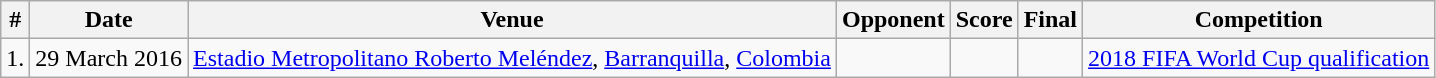<table class="wikitable collapsible">
<tr>
<th>#</th>
<th>Date</th>
<th>Venue</th>
<th>Opponent</th>
<th>Score</th>
<th>Final</th>
<th>Competition</th>
</tr>
<tr>
<td>1.</td>
<td>29 March 2016</td>
<td><a href='#'>Estadio Metropolitano Roberto Meléndez</a>, <a href='#'>Barranquilla</a>, <a href='#'>Colombia</a></td>
<td></td>
<td></td>
<td></td>
<td><a href='#'>2018 FIFA World Cup qualification</a></td>
</tr>
</table>
